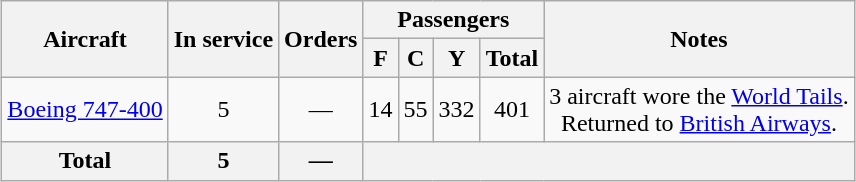<table class="wikitable" style="text-align:center; margin:auto;">
<tr>
<th rowspan=2>Aircraft</th>
<th rowspan=2>In service</th>
<th rowspan=2>Orders</th>
<th colspan=4>Passengers</th>
<th rowspan=2>Notes</th>
</tr>
<tr>
<th><abbr>F</abbr></th>
<th><abbr>C</abbr></th>
<th><abbr>Y</abbr></th>
<th>Total</th>
</tr>
<tr>
<td><a href='#'>Boeing 747-400</a></td>
<td>5</td>
<td>—</td>
<td>14</td>
<td>55</td>
<td>332</td>
<td>401</td>
<td>3 aircraft wore the <a href='#'>World Tails</a>. <br> Returned to <a href='#'>British Airways</a>.</td>
</tr>
<tr>
<th>Total</th>
<th>5</th>
<th>—</th>
<th colspan=6></th>
</tr>
</table>
